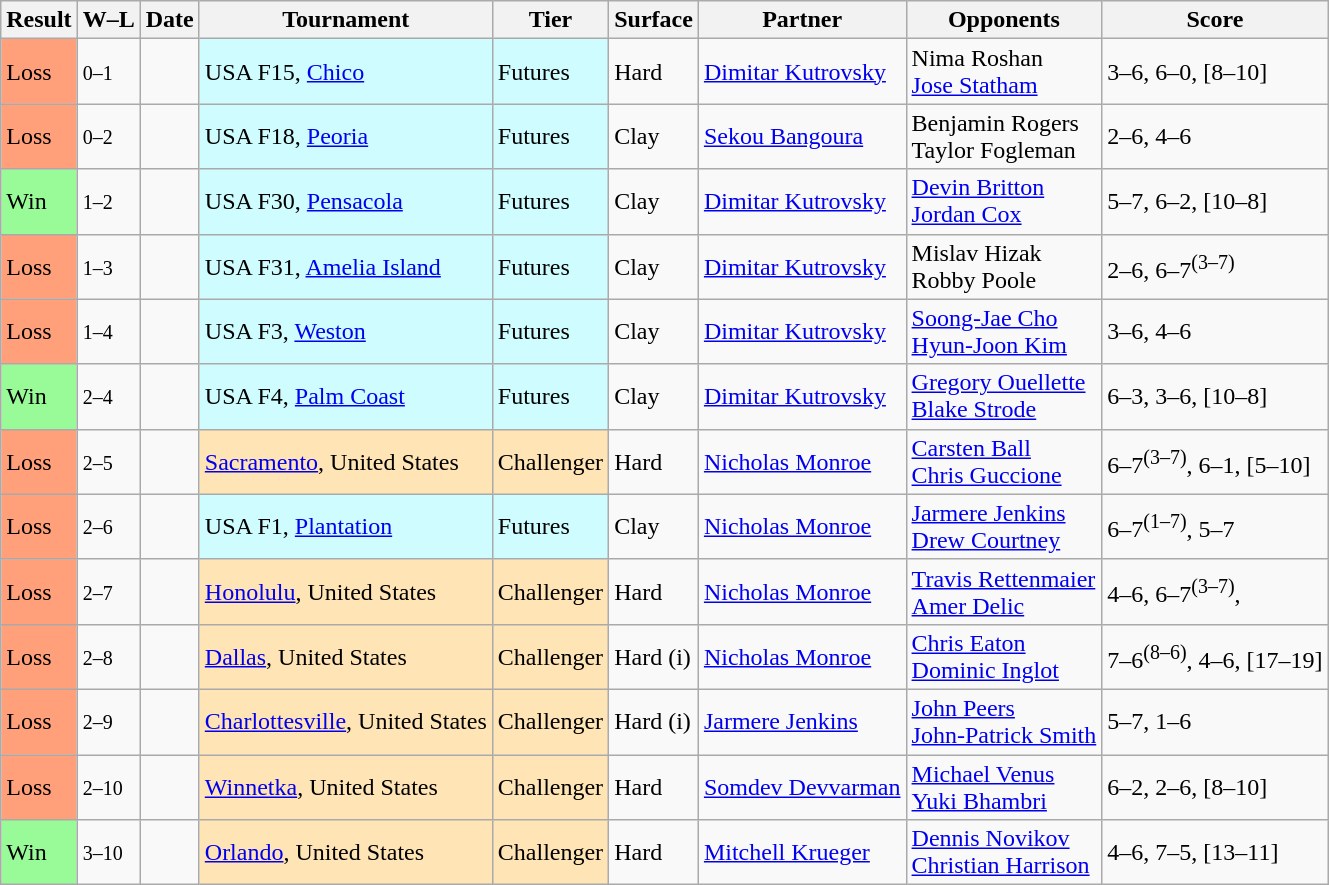<table class="sortable wikitable">
<tr>
<th>Result</th>
<th class=unsortable>W–L</th>
<th>Date</th>
<th>Tournament</th>
<th>Tier</th>
<th>Surface</th>
<th>Partner</th>
<th>Opponents</th>
<th class=unsortable>Score</th>
</tr>
<tr>
<td bgcolor=FFA07A>Loss</td>
<td><small>0–1</small></td>
<td></td>
<td style=background:#cffcff>USA F15, <a href='#'>Chico</a></td>
<td style=background:#cffcff>Futures</td>
<td>Hard</td>
<td> <a href='#'>Dimitar Kutrovsky</a></td>
<td> Nima Roshan <br>  <a href='#'>Jose Statham</a></td>
<td>3–6, 6–0, [8–10]</td>
</tr>
<tr>
<td bgcolor=FFA07A>Loss</td>
<td><small>0–2</small></td>
<td></td>
<td style=background:#cffcff>USA F18, <a href='#'>Peoria</a></td>
<td style=background:#cffcff>Futures</td>
<td>Clay</td>
<td> <a href='#'>Sekou Bangoura</a></td>
<td> Benjamin Rogers <br>  Taylor Fogleman</td>
<td>2–6, 4–6</td>
</tr>
<tr>
<td bgcolor=98FB98>Win</td>
<td><small>1–2</small></td>
<td></td>
<td style=background:#cffcff>USA F30, <a href='#'>Pensacola</a></td>
<td style=background:#cffcff>Futures</td>
<td>Clay</td>
<td> <a href='#'>Dimitar Kutrovsky</a></td>
<td> <a href='#'>Devin Britton</a> <br>  <a href='#'>Jordan Cox</a></td>
<td>5–7, 6–2, [10–8]</td>
</tr>
<tr>
<td bgcolor=FFA07A>Loss</td>
<td><small>1–3</small></td>
<td></td>
<td style=background:#cffcff>USA F31, <a href='#'>Amelia Island</a></td>
<td style=background:#cffcff>Futures</td>
<td>Clay</td>
<td> <a href='#'>Dimitar Kutrovsky</a></td>
<td> Mislav Hizak <br>  Robby Poole</td>
<td>2–6, 6–7<sup>(3–7)</sup></td>
</tr>
<tr>
<td bgcolor=FFA07A>Loss</td>
<td><small>1–4</small></td>
<td></td>
<td style=background:#cffcff>USA F3, <a href='#'>Weston</a></td>
<td style=background:#cffcff>Futures</td>
<td>Clay</td>
<td> <a href='#'>Dimitar Kutrovsky</a></td>
<td> <a href='#'>Soong-Jae Cho</a> <br>  <a href='#'>Hyun-Joon Kim</a></td>
<td>3–6, 4–6</td>
</tr>
<tr>
<td bgcolor=98FB98>Win</td>
<td><small>2–4</small></td>
<td></td>
<td style=background:#cffcff>USA F4, <a href='#'>Palm Coast</a></td>
<td style=background:#cffcff>Futures</td>
<td>Clay</td>
<td> <a href='#'>Dimitar Kutrovsky</a></td>
<td> <a href='#'>Gregory Ouellette</a> <br>  <a href='#'>Blake Strode</a></td>
<td>6–3, 3–6, [10–8]</td>
</tr>
<tr>
<td bgcolor=FFA07A>Loss</td>
<td><small>2–5</small></td>
<td><a href='#'></a></td>
<td style=background:moccasin><a href='#'>Sacramento</a>, United States</td>
<td style=background:moccasin>Challenger</td>
<td>Hard</td>
<td> <a href='#'>Nicholas Monroe</a></td>
<td> <a href='#'>Carsten Ball</a> <br>  <a href='#'>Chris Guccione</a></td>
<td>6–7<sup>(3–7)</sup>, 6–1, [5–10]</td>
</tr>
<tr>
<td bgcolor=FFA07A>Loss</td>
<td><small>2–6</small></td>
<td></td>
<td style=background:#cffcff>USA F1, <a href='#'>Plantation</a></td>
<td style=background:#cffcff>Futures</td>
<td>Clay</td>
<td> <a href='#'>Nicholas Monroe</a></td>
<td> <a href='#'>Jarmere Jenkins</a> <br>  <a href='#'>Drew Courtney</a></td>
<td>6–7<sup>(1–7)</sup>, 5–7</td>
</tr>
<tr>
<td bgcolor=FFA07A>Loss</td>
<td><small>2–7</small></td>
<td><a href='#'></a></td>
<td style=background:moccasin><a href='#'>Honolulu</a>, United States</td>
<td style=background:moccasin>Challenger</td>
<td>Hard</td>
<td> <a href='#'>Nicholas Monroe</a></td>
<td> <a href='#'>Travis Rettenmaier</a> <br>  <a href='#'>Amer Delic</a></td>
<td>4–6, 6–7<sup>(3–7)</sup>,</td>
</tr>
<tr>
<td bgcolor=FFA07A>Loss</td>
<td><small>2–8</small></td>
<td><a href='#'></a></td>
<td style=background:moccasin><a href='#'>Dallas</a>, United States</td>
<td style=background:moccasin>Challenger</td>
<td>Hard (i)</td>
<td> <a href='#'>Nicholas Monroe</a></td>
<td> <a href='#'>Chris Eaton</a> <br>  <a href='#'>Dominic Inglot</a></td>
<td>7–6<sup>(8–6)</sup>, 4–6, [17–19]</td>
</tr>
<tr>
<td bgcolor=FFA07A>Loss</td>
<td><small>2–9</small></td>
<td><a href='#'></a></td>
<td style=background:moccasin><a href='#'>Charlottesville</a>, United States</td>
<td style=background:moccasin>Challenger</td>
<td>Hard (i)</td>
<td> <a href='#'>Jarmere Jenkins</a></td>
<td> <a href='#'>John Peers</a> <br>  <a href='#'>John-Patrick Smith</a></td>
<td>5–7, 1–6</td>
</tr>
<tr>
<td bgcolor=FFA07A>Loss</td>
<td><small>2–10</small></td>
<td><a href='#'></a></td>
<td style=background:moccasin><a href='#'>Winnetka</a>, United States</td>
<td style=background:moccasin>Challenger</td>
<td>Hard</td>
<td> <a href='#'>Somdev Devvarman</a></td>
<td> <a href='#'>Michael Venus</a> <br>  <a href='#'>Yuki Bhambri</a></td>
<td>6–2, 2–6, [8–10]</td>
</tr>
<tr>
<td bgcolor=98fb98>Win</td>
<td><small>3–10</small></td>
<td><a href='#'></a></td>
<td style=background:moccasin><a href='#'>Orlando</a>, United States</td>
<td style=background:moccasin>Challenger</td>
<td>Hard</td>
<td> <a href='#'>Mitchell Krueger</a></td>
<td> <a href='#'>Dennis Novikov</a><br> <a href='#'>Christian Harrison</a></td>
<td>4–6, 7–5, [13–11]</td>
</tr>
</table>
